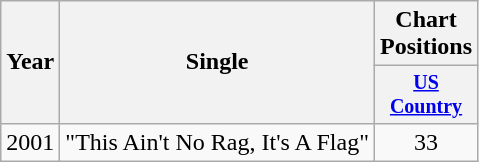<table class="wikitable" style="text-align:center;">
<tr>
<th rowspan="2">Year</th>
<th rowspan="2">Single</th>
<th colspan="1">Chart Positions</th>
</tr>
<tr style="font-size:smaller;">
<th width="45"><a href='#'>US Country</a></th>
</tr>
<tr>
<td>2001</td>
<td align="left">"This Ain't No Rag, It's A Flag"</td>
<td>33</td>
</tr>
</table>
